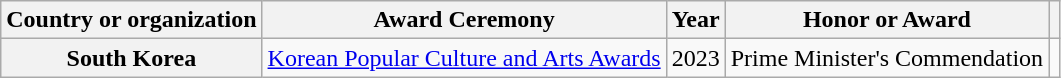<table class="wikitable plainrowheaders">
<tr>
<th scope="col">Country or organization</th>
<th scope="col">Award Ceremony</th>
<th scope="col">Year</th>
<th scope="col">Honor or Award</th>
<th scope="col" class="unsortable"></th>
</tr>
<tr>
<th scope="row">South Korea</th>
<td><a href='#'>Korean Popular Culture and Arts Awards</a></td>
<td style="text-align:center">2023</td>
<td>Prime Minister's Commendation</td>
<td style="text-align:center"></td>
</tr>
</table>
